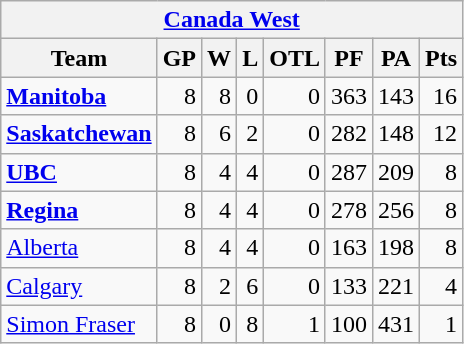<table class="wikitable" align="left">
<tr>
<th colspan="8"><a href='#'>Canada West</a></th>
</tr>
<tr>
<th>Team</th>
<th>GP</th>
<th>W</th>
<th>L</th>
<th>OTL</th>
<th>PF</th>
<th>PA</th>
<th>Pts</th>
</tr>
<tr align="right">
<td align="left"><strong><a href='#'>Manitoba</a></strong></td>
<td>8</td>
<td>8</td>
<td>0</td>
<td>0</td>
<td>363</td>
<td>143</td>
<td>16</td>
</tr>
<tr align="right">
<td align="left"><strong><a href='#'>Saskatchewan</a></strong></td>
<td>8</td>
<td>6</td>
<td>2</td>
<td>0</td>
<td>282</td>
<td>148</td>
<td>12</td>
</tr>
<tr align="right">
<td align="left"><strong><a href='#'>UBC</a></strong></td>
<td>8</td>
<td>4</td>
<td>4</td>
<td>0</td>
<td>287</td>
<td>209</td>
<td>8</td>
</tr>
<tr align="right">
<td align="left"><strong><a href='#'>Regina</a></strong></td>
<td>8</td>
<td>4</td>
<td>4</td>
<td>0</td>
<td>278</td>
<td>256</td>
<td>8</td>
</tr>
<tr align="right">
<td align="left"><a href='#'>Alberta</a></td>
<td>8</td>
<td>4</td>
<td>4</td>
<td>0</td>
<td>163</td>
<td>198</td>
<td>8</td>
</tr>
<tr align="right">
<td align="left"><a href='#'>Calgary</a></td>
<td>8</td>
<td>2</td>
<td>6</td>
<td>0</td>
<td>133</td>
<td>221</td>
<td>4</td>
</tr>
<tr align="right">
<td align="left"><a href='#'>Simon Fraser</a></td>
<td>8</td>
<td>0</td>
<td>8</td>
<td>1</td>
<td>100</td>
<td>431</td>
<td>1</td>
</tr>
</table>
